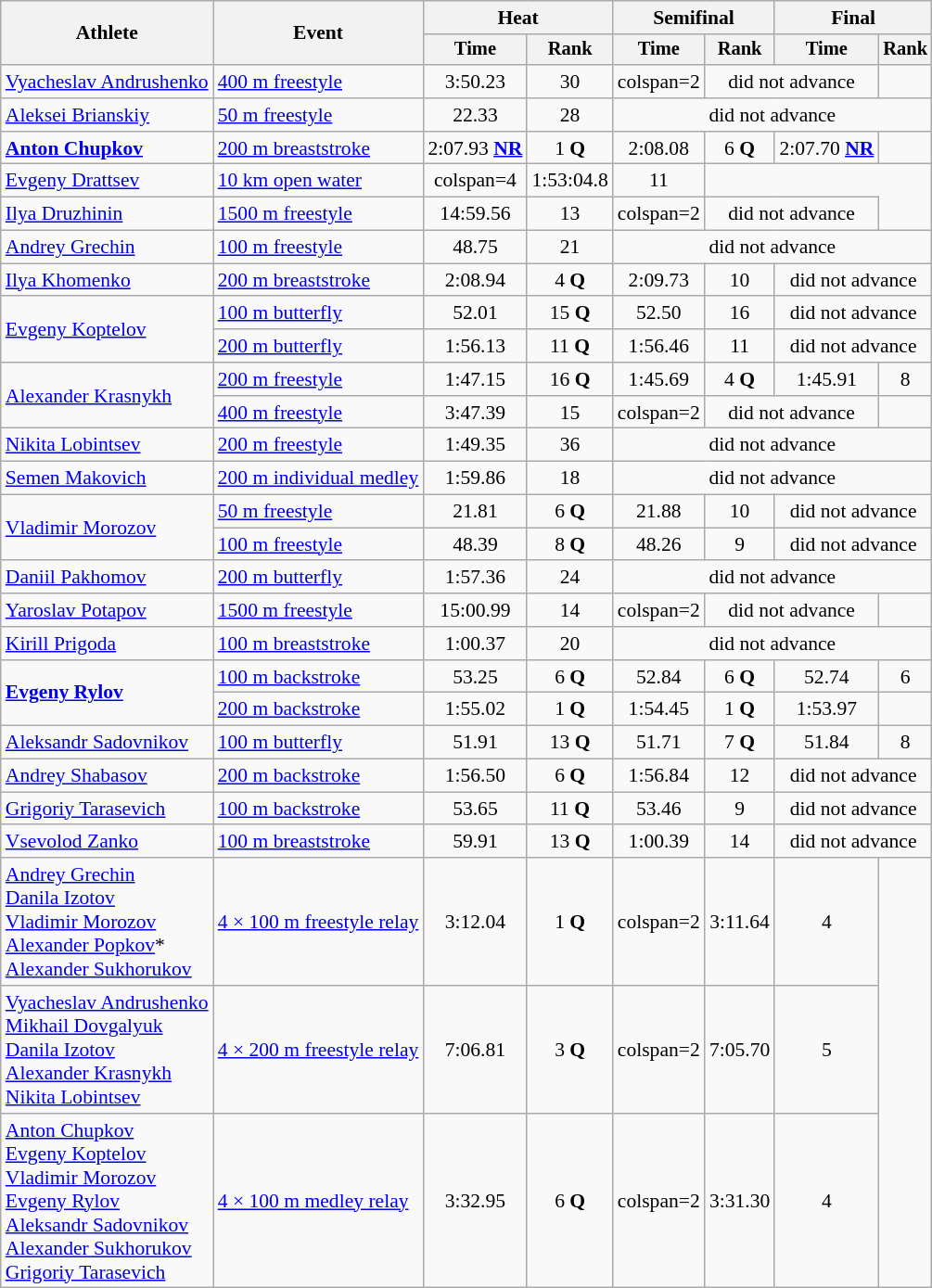<table class=wikitable style="font-size:90%">
<tr>
<th rowspan="2">Athlete</th>
<th rowspan="2">Event</th>
<th colspan="2">Heat</th>
<th colspan="2">Semifinal</th>
<th colspan="2">Final</th>
</tr>
<tr style="font-size:95%">
<th>Time</th>
<th>Rank</th>
<th>Time</th>
<th>Rank</th>
<th>Time</th>
<th>Rank</th>
</tr>
<tr align=center>
<td align=left><a href='#'>Vyacheslav Andrushenko</a></td>
<td align=left><a href='#'>400 m freestyle</a></td>
<td>3:50.23</td>
<td>30</td>
<td>colspan=2 </td>
<td colspan=2>did not advance</td>
</tr>
<tr align=center>
<td align=left><a href='#'>Aleksei Brianskiy</a></td>
<td align=left><a href='#'>50 m freestyle</a></td>
<td>22.33</td>
<td>28</td>
<td colspan=4>did not advance</td>
</tr>
<tr align=center>
<td align=left><strong><a href='#'>Anton Chupkov</a></strong></td>
<td align=left><a href='#'>200 m breaststroke</a></td>
<td>2:07.93 <strong><a href='#'>NR</a></strong></td>
<td>1 <strong>Q</strong></td>
<td>2:08.08</td>
<td>6 <strong>Q</strong></td>
<td>2:07.70 <strong><a href='#'>NR</a></strong></td>
<td></td>
</tr>
<tr align=center>
<td align=left><a href='#'>Evgeny Drattsev</a></td>
<td align=left><a href='#'>10 km open water</a></td>
<td>colspan=4 </td>
<td>1:53:04.8</td>
<td>11</td>
</tr>
<tr align=center>
<td align=left><a href='#'>Ilya Druzhinin</a></td>
<td align=left><a href='#'>1500 m freestyle</a></td>
<td>14:59.56</td>
<td>13</td>
<td>colspan=2 </td>
<td colspan=2>did not advance</td>
</tr>
<tr align=center>
<td align=left><a href='#'>Andrey Grechin</a></td>
<td align=left><a href='#'>100 m freestyle</a></td>
<td>48.75</td>
<td>21</td>
<td colspan=4>did not advance</td>
</tr>
<tr align=center>
<td align=left><a href='#'>Ilya Khomenko</a></td>
<td align=left><a href='#'>200 m breaststroke</a></td>
<td>2:08.94</td>
<td>4 <strong>Q</strong></td>
<td>2:09.73</td>
<td>10</td>
<td colspan=2>did not advance</td>
</tr>
<tr align=center>
<td align=left rowspan=2><a href='#'>Evgeny Koptelov</a></td>
<td align=left><a href='#'>100 m butterfly</a></td>
<td>52.01</td>
<td>15 <strong>Q</strong></td>
<td>52.50</td>
<td>16</td>
<td colspan=2>did not advance</td>
</tr>
<tr align=center>
<td align=left><a href='#'>200 m butterfly</a></td>
<td>1:56.13</td>
<td>11 <strong>Q</strong></td>
<td>1:56.46</td>
<td>11</td>
<td colspan=2>did not advance</td>
</tr>
<tr align=center>
<td align=left rowspan=2><a href='#'>Alexander Krasnykh</a></td>
<td align=left><a href='#'>200 m freestyle</a></td>
<td>1:47.15</td>
<td>16 <strong>Q</strong></td>
<td>1:45.69</td>
<td>4 <strong>Q</strong></td>
<td>1:45.91</td>
<td>8</td>
</tr>
<tr align=center>
<td align=left><a href='#'>400 m freestyle</a></td>
<td>3:47.39</td>
<td>15</td>
<td>colspan=2 </td>
<td colspan=2>did not advance</td>
</tr>
<tr align=center>
<td align=left><a href='#'>Nikita Lobintsev</a></td>
<td align=left><a href='#'>200 m freestyle</a></td>
<td>1:49.35</td>
<td>36</td>
<td colspan=4>did not advance</td>
</tr>
<tr align=center>
<td align=left><a href='#'>Semen Makovich</a></td>
<td align=left><a href='#'>200 m individual medley</a></td>
<td>1:59.86</td>
<td>18</td>
<td colspan=4>did not advance</td>
</tr>
<tr align=center>
<td align=left rowspan=2><a href='#'>Vladimir Morozov</a></td>
<td align=left><a href='#'>50 m freestyle</a></td>
<td>21.81</td>
<td>6 <strong>Q</strong></td>
<td>21.88</td>
<td>10</td>
<td colspan=2>did not advance</td>
</tr>
<tr align=center>
<td align=left><a href='#'>100 m freestyle</a></td>
<td>48.39</td>
<td>8 <strong>Q</strong></td>
<td>48.26</td>
<td>9</td>
<td colspan=2>did not advance</td>
</tr>
<tr align=center>
<td align=left><a href='#'>Daniil Pakhomov</a></td>
<td align=left><a href='#'>200 m butterfly</a></td>
<td>1:57.36</td>
<td>24</td>
<td colspan=4>did not advance</td>
</tr>
<tr align=center>
<td align=left><a href='#'>Yaroslav Potapov</a></td>
<td align=left><a href='#'>1500 m freestyle</a></td>
<td>15:00.99</td>
<td>14</td>
<td>colspan=2 </td>
<td colspan=2>did not advance</td>
</tr>
<tr align=center>
<td align=left><a href='#'>Kirill Prigoda</a></td>
<td align=left><a href='#'>100 m breaststroke</a></td>
<td>1:00.37</td>
<td>20</td>
<td colspan=4>did not advance</td>
</tr>
<tr align=center>
<td align=left rowspan=2><strong><a href='#'>Evgeny Rylov</a></strong></td>
<td align=left><a href='#'>100 m backstroke</a></td>
<td>53.25</td>
<td>6 <strong>Q</strong></td>
<td>52.84</td>
<td>6 <strong>Q</strong></td>
<td>52.74</td>
<td>6</td>
</tr>
<tr align=center>
<td align=left><a href='#'>200 m backstroke</a></td>
<td>1:55.02</td>
<td>1 <strong>Q</strong></td>
<td>1:54.45</td>
<td>1 <strong>Q</strong></td>
<td>1:53.97</td>
<td></td>
</tr>
<tr align=center>
<td align=left><a href='#'>Aleksandr Sadovnikov</a></td>
<td align=left><a href='#'>100 m butterfly</a></td>
<td>51.91</td>
<td>13 <strong>Q</strong></td>
<td>51.71</td>
<td>7 <strong>Q</strong></td>
<td>51.84</td>
<td>8</td>
</tr>
<tr align=center>
<td align=left><a href='#'>Andrey Shabasov</a></td>
<td align=left><a href='#'>200 m backstroke</a></td>
<td>1:56.50</td>
<td>6 <strong>Q</strong></td>
<td>1:56.84</td>
<td>12</td>
<td colspan=2>did not advance</td>
</tr>
<tr align=center>
<td align=left><a href='#'>Grigoriy Tarasevich</a></td>
<td align=left><a href='#'>100 m backstroke</a></td>
<td>53.65</td>
<td>11 <strong>Q</strong></td>
<td>53.46</td>
<td>9</td>
<td colspan=2>did not advance</td>
</tr>
<tr align=center>
<td align=left><a href='#'>Vsevolod Zanko</a></td>
<td align=left><a href='#'>100 m breaststroke</a></td>
<td>59.91</td>
<td>13 <strong>Q</strong></td>
<td>1:00.39</td>
<td>14</td>
<td colspan=2>did not advance</td>
</tr>
<tr align=center>
<td align=left><a href='#'>Andrey Grechin</a><br><a href='#'>Danila Izotov</a><br><a href='#'>Vladimir Morozov</a><br><a href='#'>Alexander Popkov</a>*<br><a href='#'>Alexander Sukhorukov</a></td>
<td align=left><a href='#'>4 × 100 m freestyle relay</a></td>
<td>3:12.04</td>
<td>1 <strong>Q</strong></td>
<td>colspan=2 </td>
<td>3:11.64</td>
<td>4</td>
</tr>
<tr align=center>
<td align=left><a href='#'>Vyacheslav Andrushenko</a><br><a href='#'>Mikhail Dovgalyuk</a><br><a href='#'>Danila Izotov</a><br><a href='#'>Alexander Krasnykh</a><br><a href='#'>Nikita Lobintsev</a></td>
<td align=left><a href='#'>4 × 200 m freestyle relay</a></td>
<td>7:06.81</td>
<td>3 <strong>Q</strong></td>
<td>colspan=2 </td>
<td>7:05.70</td>
<td>5</td>
</tr>
<tr align=center>
<td align=left><a href='#'>Anton Chupkov</a><br><a href='#'>Evgeny Koptelov</a><br><a href='#'>Vladimir Morozov</a><br><a href='#'>Evgeny Rylov</a><br><a href='#'>Aleksandr Sadovnikov</a><br><a href='#'>Alexander Sukhorukov</a><br><a href='#'>Grigoriy Tarasevich</a></td>
<td align=left><a href='#'>4 × 100 m medley relay</a></td>
<td>3:32.95</td>
<td>6 <strong>Q</strong></td>
<td>colspan=2 </td>
<td>3:31.30</td>
<td>4</td>
</tr>
</table>
